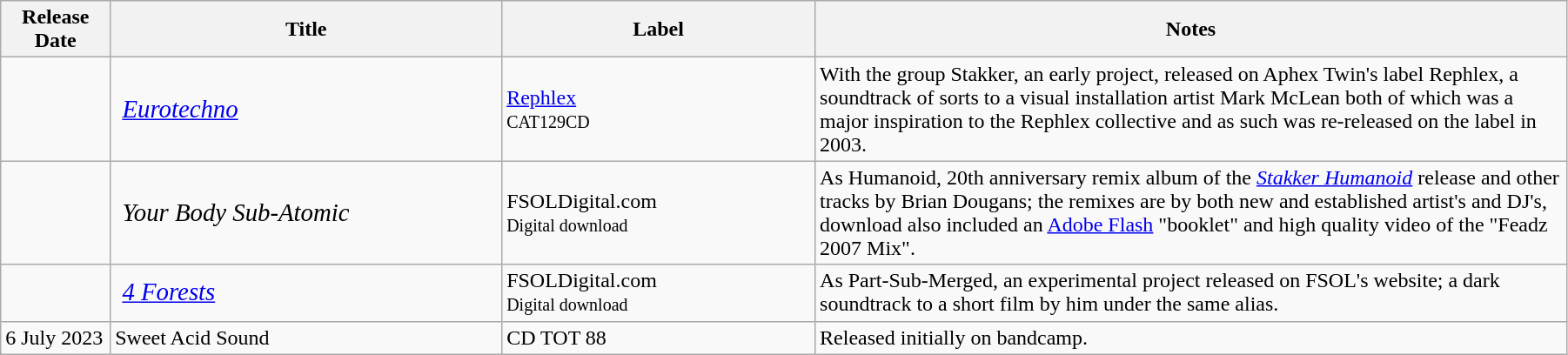<table class="wikitable"  style="width:95%; margin-left:1em;">
<tr>
<th style="width:7%;">Release Date</th>
<th style="width:25%;">Title</th>
<th style="width:20%;">Label</th>
<th>Notes</th>
</tr>
<tr>
<td></td>
<td style="font-size:120%"> <em><a href='#'>Eurotechno</a></em></td>
<td><a href='#'>Rephlex</a><br><small>CAT129CD</small></td>
<td>With the group Stakker, an early project, released on Aphex Twin's label Rephlex, a soundtrack of sorts to a visual installation artist Mark McLean both of which was a major inspiration to the Rephlex collective and as such was re-released on the label in 2003.</td>
</tr>
<tr>
<td></td>
<td style="font-size:120%"> <em>Your Body Sub-Atomic</em></td>
<td>FSOLDigital.com<br><small>Digital download</small></td>
<td>As Humanoid, 20th anniversary remix album of the <em><a href='#'>Stakker Humanoid</a></em> release and other tracks by Brian Dougans; the remixes are by both new and established artist's and DJ's, download also included an <a href='#'>Adobe Flash</a> "booklet" and high quality video of the "Feadz 2007 Mix".</td>
</tr>
<tr>
<td></td>
<td style="font-size:120%"> <em><a href='#'>4 Forests</a></em></td>
<td>FSOLDigital.com<br><small>Digital download</small></td>
<td>As Part-Sub-Merged, an experimental project released on FSOL's website; a dark soundtrack to a short film by him under the same alias.</td>
</tr>
<tr>
<td>6 July 2023</td>
<td>Sweet Acid Sound</td>
<td>CD TOT 88</td>
<td>Released initially on bandcamp.</td>
</tr>
</table>
